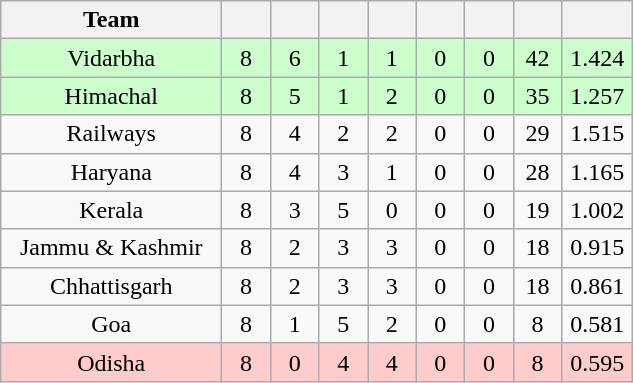<table class="wikitable" style="text-align:center">
<tr>
<th style="width:140px;">Team</th>
<th style="width:25px;"></th>
<th style="width:25px;"></th>
<th style="width:25px;"></th>
<th style="width:25px;"></th>
<th style="width:25px;"></th>
<th style="width:25px;"></th>
<th style="width:25px;"></th>
<th style="width:40px;"></th>
</tr>
<tr style="background:#cfc;">
<td>Vidarbha</td>
<td>8</td>
<td>6</td>
<td>1</td>
<td>1</td>
<td>0</td>
<td>0</td>
<td>42</td>
<td>1.424</td>
</tr>
<tr style="background:#cfc;">
<td>Himachal</td>
<td>8</td>
<td>5</td>
<td>1</td>
<td>2</td>
<td>0</td>
<td>0</td>
<td>35</td>
<td>1.257</td>
</tr>
<tr>
<td>Railways</td>
<td>8</td>
<td>4</td>
<td>2</td>
<td>2</td>
<td>0</td>
<td>0</td>
<td>29</td>
<td>1.515</td>
</tr>
<tr>
<td>Haryana</td>
<td>8</td>
<td>4</td>
<td>3</td>
<td>1</td>
<td>0</td>
<td>0</td>
<td>28</td>
<td>1.165</td>
</tr>
<tr>
<td>Kerala</td>
<td>8</td>
<td>3</td>
<td>5</td>
<td>0</td>
<td>0</td>
<td>0</td>
<td>19</td>
<td>1.002</td>
</tr>
<tr>
<td>Jammu & Kashmir</td>
<td>8</td>
<td>2</td>
<td>3</td>
<td>3</td>
<td>0</td>
<td>0</td>
<td>18</td>
<td>0.915</td>
</tr>
<tr>
<td>Chhattisgarh</td>
<td>8</td>
<td>2</td>
<td>3</td>
<td>3</td>
<td>0</td>
<td>0</td>
<td>18</td>
<td>0.861</td>
</tr>
<tr>
<td>Goa</td>
<td>8</td>
<td>1</td>
<td>5</td>
<td>2</td>
<td>0</td>
<td>0</td>
<td>8</td>
<td>0.581</td>
</tr>
<tr style="background:#fcc">
<td>Odisha</td>
<td>8</td>
<td>0</td>
<td>4</td>
<td>4</td>
<td>0</td>
<td>0</td>
<td>8</td>
<td>0.595</td>
</tr>
</table>
